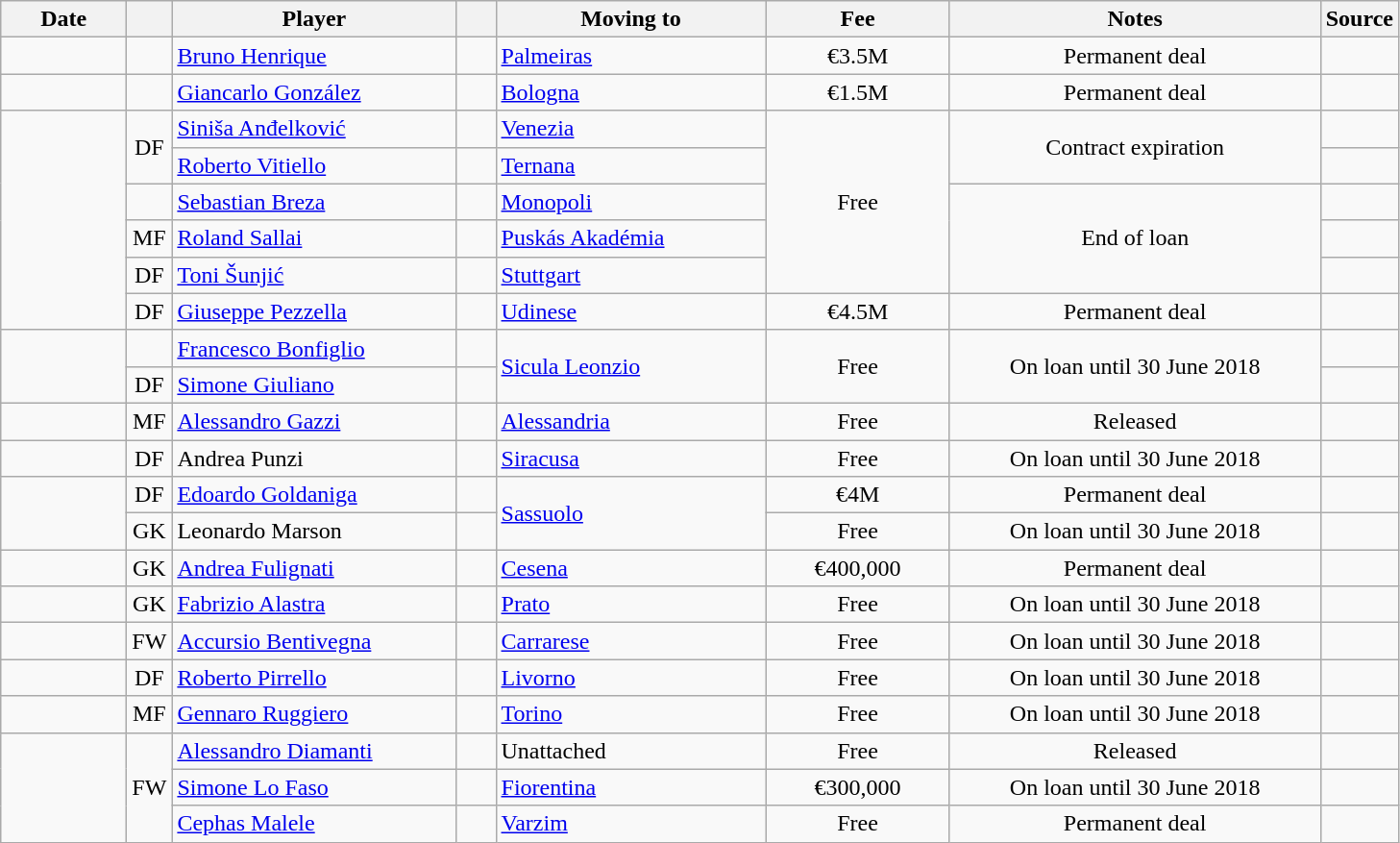<table class="wikitable sortable">
<tr>
<th style="width:80px;">Date</th>
<th style="width:20px;"></th>
<th style="width:190px;">Player</th>
<th style="width:20px;"></th>
<th style="width:180px;">Moving to</th>
<th style="width:120px;" class="unsortable">Fee</th>
<th style="width:250px;" class="unsortable">Notes</th>
<th style="width:20px;">Source</th>
</tr>
<tr>
<td></td>
<td align=center></td>
<td> <a href='#'>Bruno Henrique</a></td>
<td align="center"></td>
<td> <a href='#'>Palmeiras</a></td>
<td align=center>€3.5M</td>
<td align=center>Permanent deal</td>
<td></td>
</tr>
<tr>
<td></td>
<td align=center></td>
<td> <a href='#'>Giancarlo González</a></td>
<td align=center></td>
<td> <a href='#'>Bologna</a></td>
<td align=center>€1.5M</td>
<td align=center>Permanent deal</td>
<td></td>
</tr>
<tr>
<td rowspan="6"></td>
<td rowspan="2" align=center>DF</td>
<td> <a href='#'>Siniša Anđelković</a></td>
<td align="center"></td>
<td> <a href='#'>Venezia</a></td>
<td rowspan="5" align=center>Free</td>
<td rowspan="2" align=center>Contract expiration</td>
<td></td>
</tr>
<tr>
<td> <a href='#'>Roberto Vitiello</a></td>
<td align=center></td>
<td> <a href='#'>Ternana</a></td>
<td></td>
</tr>
<tr>
<td align=center></td>
<td> <a href='#'>Sebastian Breza</a></td>
<td align="center"></td>
<td> <a href='#'>Monopoli</a></td>
<td rowspan="3" align=center>End of loan</td>
<td></td>
</tr>
<tr>
<td align=center>MF</td>
<td> <a href='#'>Roland Sallai</a></td>
<td align="center"></td>
<td> <a href='#'>Puskás Akadémia</a></td>
<td></td>
</tr>
<tr>
<td align=center>DF</td>
<td> <a href='#'>Toni Šunjić</a></td>
<td align="center"></td>
<td> <a href='#'>Stuttgart</a></td>
<td></td>
</tr>
<tr>
<td align=center>DF</td>
<td> <a href='#'>Giuseppe Pezzella</a></td>
<td align="center"></td>
<td> <a href='#'>Udinese</a></td>
<td align=center>€4.5M</td>
<td align=center>Permanent deal</td>
<td></td>
</tr>
<tr>
<td rowspan="2"></td>
<td align="center"></td>
<td> <a href='#'>Francesco Bonfiglio</a></td>
<td align="center"></td>
<td rowspan="2"> <a href='#'>Sicula Leonzio</a></td>
<td rowspan="2" align=center>Free</td>
<td rowspan="2" align=center>On loan until 30 June 2018</td>
<td></td>
</tr>
<tr>
<td align="center">DF</td>
<td> <a href='#'>Simone Giuliano</a></td>
<td align="center"></td>
<td></td>
</tr>
<tr>
<td></td>
<td align=center>MF</td>
<td> <a href='#'>Alessandro Gazzi</a></td>
<td align="center"></td>
<td> <a href='#'>Alessandria</a></td>
<td align=center>Free</td>
<td align=center>Released</td>
<td></td>
</tr>
<tr>
<td></td>
<td align=center>DF</td>
<td> Andrea Punzi</td>
<td align="center"></td>
<td> <a href='#'>Siracusa</a></td>
<td align=center>Free</td>
<td align=center>On loan until 30 June 2018</td>
<td></td>
</tr>
<tr>
<td rowspan="2"></td>
<td align="center">DF</td>
<td> <a href='#'>Edoardo Goldaniga</a></td>
<td align="center"></td>
<td rowspan="2"> <a href='#'>Sassuolo</a></td>
<td align=center>€4M</td>
<td align=center>Permanent deal</td>
<td></td>
</tr>
<tr>
<td align="center">GK</td>
<td> Leonardo Marson</td>
<td align="center"></td>
<td align=center>Free</td>
<td align=center>On loan until 30 June 2018</td>
<td></td>
</tr>
<tr>
<td></td>
<td align="center">GK</td>
<td> <a href='#'>Andrea Fulignati</a></td>
<td align="center"></td>
<td> <a href='#'>Cesena</a></td>
<td align=center>€400,000</td>
<td align=center>Permanent deal</td>
<td></td>
</tr>
<tr>
<td></td>
<td align="center">GK</td>
<td> <a href='#'>Fabrizio Alastra</a></td>
<td align="center"></td>
<td> <a href='#'>Prato</a></td>
<td align=center>Free</td>
<td align=center>On loan until 30 June 2018</td>
<td></td>
</tr>
<tr>
<td></td>
<td align="center">FW</td>
<td> <a href='#'>Accursio Bentivegna</a></td>
<td align="center"></td>
<td> <a href='#'>Carrarese</a></td>
<td align=center>Free</td>
<td align=center>On loan until 30 June 2018</td>
<td></td>
</tr>
<tr>
<td></td>
<td align="center">DF</td>
<td> <a href='#'>Roberto Pirrello</a></td>
<td align="center"></td>
<td> <a href='#'>Livorno</a></td>
<td align=center>Free</td>
<td align=center>On loan until 30 June 2018</td>
<td></td>
</tr>
<tr>
<td></td>
<td align="center">MF</td>
<td> <a href='#'>Gennaro Ruggiero</a></td>
<td align="center"></td>
<td> <a href='#'>Torino</a></td>
<td align=center>Free</td>
<td align=center>On loan until 30 June 2018</td>
<td></td>
</tr>
<tr>
<td rowspan="3"></td>
<td rowspan="3" align="center">FW</td>
<td> <a href='#'>Alessandro Diamanti</a></td>
<td align="center"></td>
<td>Unattached</td>
<td align=center>Free</td>
<td align=center>Released</td>
<td></td>
</tr>
<tr>
<td> <a href='#'>Simone Lo Faso</a></td>
<td align="center"></td>
<td> <a href='#'>Fiorentina</a></td>
<td align=center>€300,000</td>
<td align=center>On loan until 30 June 2018</td>
<td></td>
</tr>
<tr>
<td> <a href='#'>Cephas Malele</a></td>
<td align="center"></td>
<td> <a href='#'>Varzim</a></td>
<td align=center>Free</td>
<td align=center>Permanent deal</td>
<td></td>
</tr>
</table>
